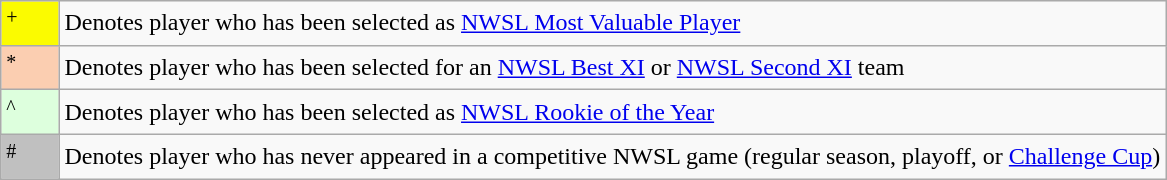<table class="wikitable">
<tr>
<td width="5%" bgcolor="#FBFb00"><sup>+</sup></td>
<td>Denotes player who has been selected as <a href='#'>NWSL Most Valuable Player</a></td>
</tr>
<tr>
<td width="5%" bgcolor="#FBCEB1"><sup>*</sup></td>
<td>Denotes player who has been selected for an <a href='#'>NWSL Best XI</a> or <a href='#'>NWSL Second XI</a> team</td>
</tr>
<tr>
<td width="5%" bgcolor="#DDFFDD"><sup>^</sup></td>
<td>Denotes player who has been selected as <a href='#'>NWSL Rookie of the Year</a></td>
</tr>
<tr>
<td width="5%" bgcolor="#C0C0C0"><sup>#</sup></td>
<td>Denotes player who has never appeared in a competitive NWSL game (regular season, playoff, or <a href='#'>Challenge Cup</a>)</td>
</tr>
</table>
